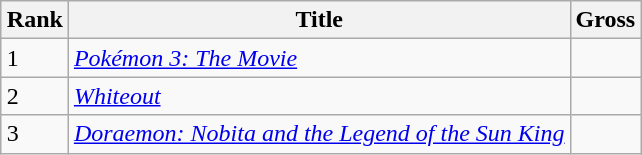<table class="wikitable sortable" style="margin:auto; margin:auto;">
<tr>
<th>Rank</th>
<th>Title</th>
<th>Gross</th>
</tr>
<tr>
<td>1</td>
<td><em><a href='#'>Pokémon 3: The Movie</a></em></td>
<td></td>
</tr>
<tr>
<td>2</td>
<td><em><a href='#'>Whiteout</a></em></td>
<td></td>
</tr>
<tr>
<td>3</td>
<td><em><a href='#'>Doraemon: Nobita and the Legend of the Sun King</a></em></td>
<td></td>
</tr>
</table>
